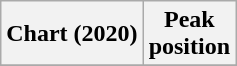<table class="wikitable plainrowheaders" style="text-align:center">
<tr>
<th scope="col">Chart (2020)</th>
<th scope="col">Peak<br>position</th>
</tr>
<tr>
</tr>
</table>
